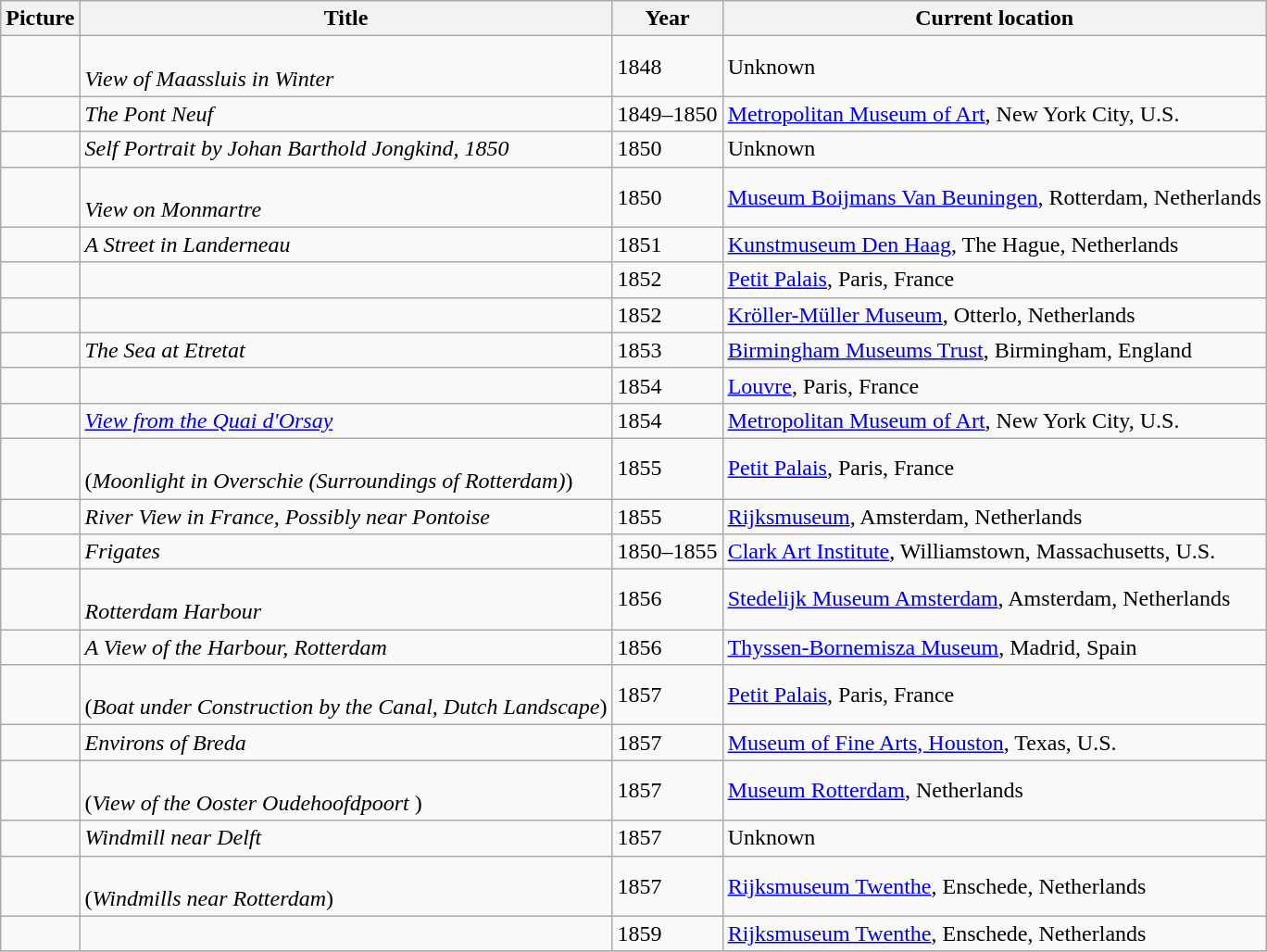<table class="wikitable sortable">
<tr>
<th class=unsortable>Picture</th>
<th>Title</th>
<th>Year</th>
<th>Current location</th>
</tr>
<tr>
<td></td>
<td><br><em>View of Maassluis in Winter</em></td>
<td>1848</td>
<td>Unknown</td>
</tr>
<tr>
<td></td>
<td><em>The Pont Neuf</em></td>
<td>1849–1850</td>
<td><a href='#'>Metropolitan Museum of Art</a>, New York City, U.S.</td>
</tr>
<tr>
<td></td>
<td><em>Self Portrait by Johan Barthold Jongkind, 1850</em></td>
<td>1850</td>
<td>Unknown</td>
</tr>
<tr>
<td></td>
<td><br><em>View on Monmartre</em></td>
<td>1850</td>
<td><a href='#'>Museum Boijmans Van Beuningen</a>, Rotterdam, Netherlands</td>
</tr>
<tr>
<td></td>
<td><em>A Street in Landerneau</em></td>
<td>1851</td>
<td><a href='#'>Kunstmuseum Den Haag</a>, The Hague, Netherlands</td>
</tr>
<tr>
<td></td>
<td></td>
<td>1852</td>
<td><a href='#'>Petit Palais</a>, Paris, France</td>
</tr>
<tr>
<td></td>
<td></td>
<td>1852</td>
<td><a href='#'>Kröller-Müller Museum</a>, Otterlo, Netherlands</td>
</tr>
<tr>
<td></td>
<td><em>The Sea at Etretat</em></td>
<td>1853</td>
<td><a href='#'>Birmingham Museums Trust</a>, Birmingham, England</td>
</tr>
<tr>
<td></td>
<td></td>
<td>1854</td>
<td><a href='#'>Louvre</a>, Paris, France</td>
</tr>
<tr>
<td></td>
<td><em><a href='#'>View from the Quai d'Orsay</a></em></td>
<td>1854</td>
<td><a href='#'>Metropolitan Museum of Art</a>, New York City, U.S.</td>
</tr>
<tr>
<td></td>
<td><br>(<em>Moonlight in Overschie (Surroundings of Rotterdam)</em>)</td>
<td>1855</td>
<td><a href='#'>Petit Palais</a>, Paris, France</td>
</tr>
<tr>
<td></td>
<td><em>River View in France, Possibly near Pontoise</em></td>
<td>1855</td>
<td><a href='#'>Rijksmuseum</a>, Amsterdam, Netherlands</td>
</tr>
<tr>
<td></td>
<td><em>Frigates</em></td>
<td>1850–1855</td>
<td><a href='#'>Clark Art Institute</a>, Williamstown, Massachusetts, U.S.</td>
</tr>
<tr>
<td></td>
<td><br><em>Rotterdam Harbour</em></td>
<td>1856</td>
<td><a href='#'>Stedelijk Museum Amsterdam</a>, Amsterdam, Netherlands</td>
</tr>
<tr>
<td></td>
<td><em>A View of the Harbour, Rotterdam</em></td>
<td>1856</td>
<td><a href='#'>Thyssen-Bornemisza Museum</a>, Madrid, Spain</td>
</tr>
<tr>
<td></td>
<td><br>(<em>Boat under Construction by the Canal, Dutch Landscape</em>)</td>
<td>1857</td>
<td><a href='#'>Petit Palais</a>, Paris, France</td>
</tr>
<tr>
<td></td>
<td><em>Environs of Breda</em></td>
<td>1857</td>
<td><a href='#'>Museum of Fine Arts, Houston</a>, Texas, U.S.</td>
</tr>
<tr>
<td></td>
<td><br>(<em>View of the Ooster Oudehoofdpoort </em>)</td>
<td>1857</td>
<td><a href='#'>Museum Rotterdam</a>, Netherlands</td>
</tr>
<tr>
<td></td>
<td><em>Windmill near Delft </em></td>
<td>1857</td>
<td>Unknown</td>
</tr>
<tr>
<td></td>
<td><br>(<em>Windmills near Rotterdam</em>)</td>
<td>1857</td>
<td><a href='#'>Rijksmuseum Twenthe</a>, Enschede, Netherlands</td>
</tr>
<tr>
<td></td>
<td></td>
<td>1859</td>
<td><a href='#'>Rijksmuseum Twenthe</a>, Enschede, Netherlands</td>
</tr>
<tr>
</tr>
</table>
